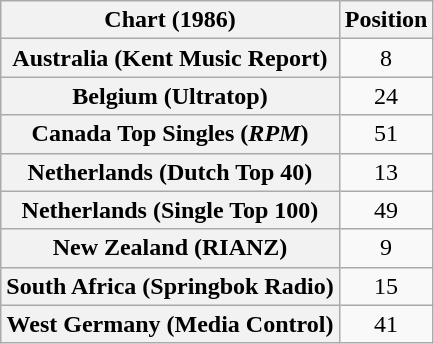<table class="wikitable sortable plainrowheaders" style="text-align:center">
<tr>
<th>Chart (1986)</th>
<th>Position</th>
</tr>
<tr>
<th scope="row">Australia (Kent Music Report)</th>
<td>8</td>
</tr>
<tr>
<th scope="row">Belgium (Ultratop)</th>
<td>24</td>
</tr>
<tr>
<th scope="row">Canada Top Singles (<em>RPM</em>)</th>
<td>51</td>
</tr>
<tr>
<th scope="row">Netherlands (Dutch Top 40)</th>
<td>13</td>
</tr>
<tr>
<th scope="row">Netherlands (Single Top 100)</th>
<td>49</td>
</tr>
<tr>
<th scope="row">New Zealand (RIANZ)</th>
<td>9</td>
</tr>
<tr>
<th scope="row">South Africa (Springbok Radio)</th>
<td>15</td>
</tr>
<tr>
<th scope="row">West Germany (Media Control)</th>
<td>41</td>
</tr>
</table>
